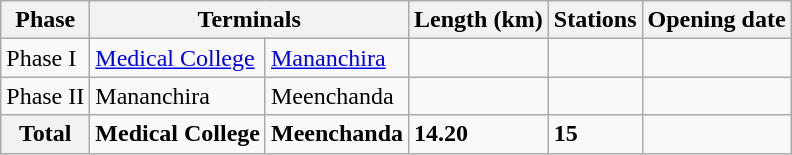<table class="wikitable">
<tr>
<th>Phase</th>
<th colspan="2">Terminals</th>
<th>Length (km)</th>
<th>Stations</th>
<th>Opening date</th>
</tr>
<tr>
<td>Phase I</td>
<td><a href='#'>Medical College</a></td>
<td><a href='#'>Mananchira</a></td>
<td></td>
<td></td>
<td></td>
</tr>
<tr>
<td>Phase II</td>
<td>Mananchira</td>
<td>Meenchanda</td>
<td></td>
<td></td>
<td></td>
</tr>
<tr>
<th>Total</th>
<td><strong>Medical College</strong></td>
<td><strong>Meenchanda</strong></td>
<td><strong>14.20</strong></td>
<td><strong>15</strong></td>
<td></td>
</tr>
</table>
